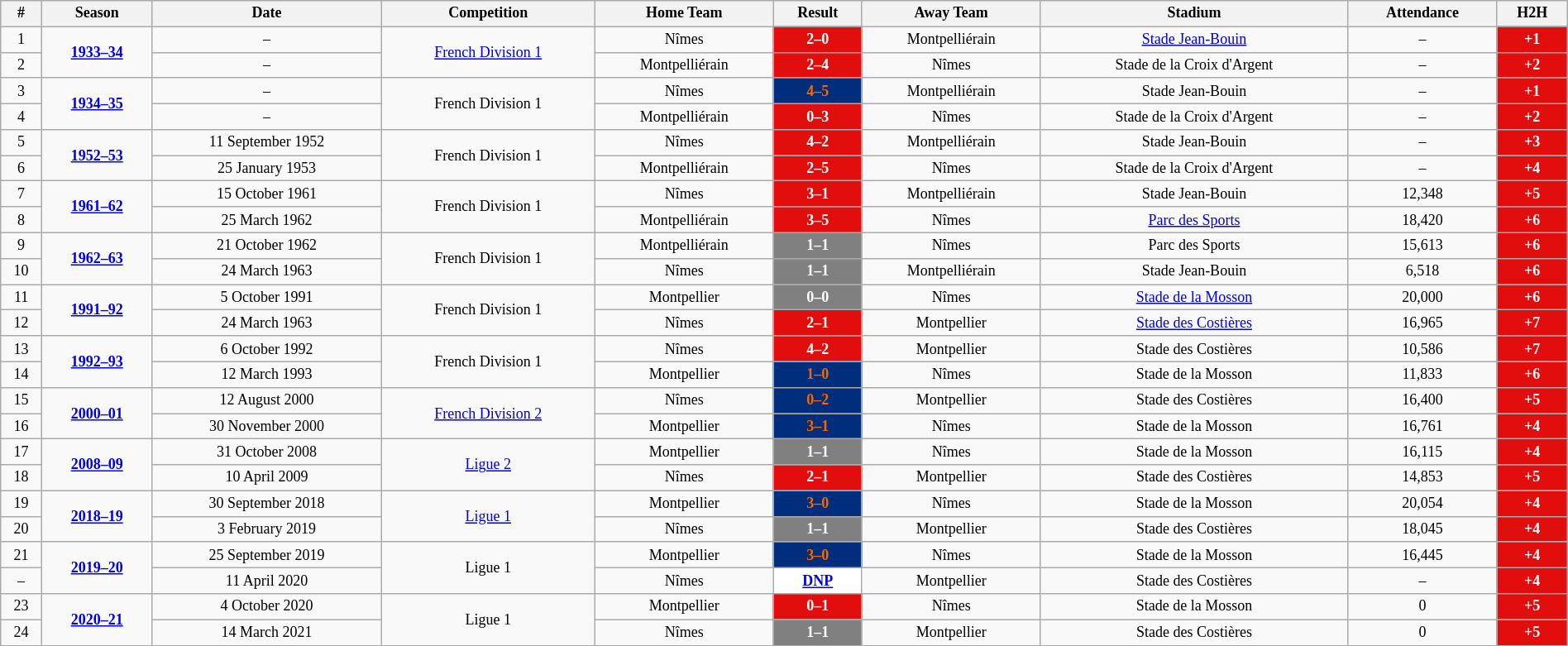<table class="wikitable" style="text-align: center; width: 100%; font-size: 12px">
<tr>
<th><strong>#</strong></th>
<th><strong>Season</strong></th>
<th><strong>Date</strong></th>
<th><strong>Competition</strong></th>
<th><strong>Home Team</strong></th>
<th><strong>Result</strong></th>
<th><strong>Away Team</strong></th>
<th><strong>Stadium</strong></th>
<th><strong>Attendance</strong></th>
<th><strong>H2H</strong></th>
</tr>
<tr>
<td>1</td>
<td rowspan=2><strong><a href='#'>1933–34</a></strong></td>
<td>–</td>
<td rowspan=2><a href='#'>French Division 1</a></td>
<td>Nîmes</td>
<td style="background:#e20e0e;color:white;"><strong>2–0</strong></td>
<td>Montpelliérain</td>
<td><a href='#'>Stade Jean-Bouin</a></td>
<td>–</td>
<td style="background:#e20e0e;color:white;"><strong>+1</strong></td>
</tr>
<tr>
<td>2</td>
<td>–</td>
<td>Montpelliérain</td>
<td style="background:#e20e0e;color:white;"><strong>2–4</strong></td>
<td>Nîmes</td>
<td>Stade de la Croix d'Argent</td>
<td>–</td>
<td style="background:#e20e0e;color:white;"><strong>+2</strong></td>
</tr>
<tr>
<td>3</td>
<td rowspan=2><strong><a href='#'>1934–35</a></strong></td>
<td>–</td>
<td rowspan=2>French Division 1</td>
<td>Nîmes</td>
<td style="background:#002e7c; color:#f56701;"><strong>4–5</strong></td>
<td>Montpelliérain</td>
<td>Stade Jean-Bouin</td>
<td>–</td>
<td style="background:#e20e0e;color:white;"><strong>+1</strong></td>
</tr>
<tr>
<td>4</td>
<td>–</td>
<td>Montpelliérain</td>
<td style="background:#e20e0e;color:white;"><strong>0–3</strong></td>
<td>Nîmes</td>
<td>Stade de la Croix d'Argent</td>
<td>–</td>
<td style="background:#e20e0e;color:white;"><strong>+2</strong></td>
</tr>
<tr>
<td>5</td>
<td rowspan=2><strong><a href='#'>1952–53</a></strong></td>
<td>11 September 1952</td>
<td rowspan=2>French Division 1</td>
<td>Nîmes</td>
<td style="background:#e20e0e; color:#fff;"><strong>4–2</strong></td>
<td>Montpelliérain</td>
<td>Stade Jean-Bouin</td>
<td>–</td>
<td style="background:#e20e0e;color:white;"><strong>+3</strong></td>
</tr>
<tr>
<td>6</td>
<td>25 January 1953</td>
<td>Montpelliérain</td>
<td style="background:#e20e0e;color:white;"><strong>2–5</strong></td>
<td>Nîmes</td>
<td>Stade de la Croix d'Argent</td>
<td>–</td>
<td style="background:#e20e0e;color:white;"><strong>+4</strong></td>
</tr>
<tr>
<td>7</td>
<td rowspan=2><strong><a href='#'>1961–62</a></strong></td>
<td>15 October 1961</td>
<td rowspan=2>French Division 1</td>
<td>Nîmes</td>
<td style="background:#e20e0e; color:#fff;"><strong>3–1</strong></td>
<td>Montpelliérain</td>
<td>Stade Jean-Bouin</td>
<td>12,348</td>
<td style="background:#e20e0e;color:white;"><strong>+5</strong></td>
</tr>
<tr>
<td>8</td>
<td>25 March 1962</td>
<td>Montpelliérain</td>
<td style="background:#e20e0e;color:white;"><strong>3–5</strong></td>
<td>Nîmes</td>
<td><a href='#'>Parc des Sports</a></td>
<td>18,420</td>
<td style="background:#e20e0e;color:white;"><strong>+6</strong></td>
</tr>
<tr>
<td>9</td>
<td rowspan=2><strong><a href='#'>1962–63</a></strong></td>
<td>21 October 1962</td>
<td rowspan=2>French Division 1</td>
<td>Montpelliérain</td>
<td style="background:#808080;color:white;"><strong>1–1</strong></td>
<td>Nîmes</td>
<td>Parc des Sports</td>
<td>15,613</td>
<td style="background:#e20e0e;color:white;"><strong>+6</strong></td>
</tr>
<tr>
<td>10</td>
<td>24 March 1963</td>
<td>Nîmes</td>
<td style="background:#808080; color:#fff;"><strong>1–1</strong></td>
<td>Montpelliérain</td>
<td>Stade Jean-Bouin</td>
<td>6,518</td>
<td style="background:#e20e0e;color:white;"><strong>+6</strong></td>
</tr>
<tr>
<td>11</td>
<td rowspan=2><strong><a href='#'>1991–92</a></strong></td>
<td>5 October 1991</td>
<td rowspan=2>French Division 1</td>
<td>Montpellier</td>
<td style="background:#808080;color:white;"><strong>0–0</strong></td>
<td>Nîmes</td>
<td><a href='#'>Stade de la Mosson</a></td>
<td>20,000</td>
<td style="background:#e20e0e;color:white;"><strong>+6</strong></td>
</tr>
<tr>
<td>12</td>
<td>24 March 1963</td>
<td>Nîmes</td>
<td style="background:#e20e0e; color:#fff;"><strong>2–1</strong></td>
<td>Montpellier</td>
<td><a href='#'>Stade des Costières</a></td>
<td>16,965</td>
<td style="background:#e20e0e;color:white;"><strong>+7</strong></td>
</tr>
<tr>
<td>13</td>
<td rowspan=2><strong><a href='#'>1992–93</a></strong></td>
<td>6 October 1992</td>
<td rowspan=2>French Division 1</td>
<td>Nîmes</td>
<td style="background:#e20e0e; color:#fff;"><strong>4–2</strong></td>
<td>Montpellier</td>
<td>Stade des Costières</td>
<td>10,586</td>
<td style="background:#e20e0e;color:white;"><strong>+7</strong></td>
</tr>
<tr>
<td>14</td>
<td>12 March 1993</td>
<td>Montpellier</td>
<td style="background:#002e7c; color:#f56701;"><strong>1–0</strong></td>
<td>Nîmes</td>
<td>Stade de la Mosson</td>
<td>11,833</td>
<td style="background:#e20e0e;color:white;"><strong>+6</strong></td>
</tr>
<tr>
<td>15</td>
<td rowspan=2><strong><a href='#'>2000–01</a></strong></td>
<td>12 August 2000</td>
<td rowspan=2><a href='#'>French Division 2</a></td>
<td>Nîmes</td>
<td style="background:#002e7c; color:#f56701;"><strong>0–2</strong></td>
<td>Montpellier</td>
<td>Stade des Costières</td>
<td>16,400</td>
<td style="background:#e20e0e;color:white;"><strong>+5</strong></td>
</tr>
<tr>
<td>16</td>
<td>30 November 2000</td>
<td>Montpellier</td>
<td style="background:#002e7c; color:#f56701;"><strong>3–1</strong></td>
<td>Nîmes</td>
<td>Stade de la Mosson</td>
<td>16,761</td>
<td style="background:#e20e0e;color:white;"><strong>+4</strong></td>
</tr>
<tr>
<td>17</td>
<td rowspan=2><strong><a href='#'>2008–09</a></strong></td>
<td>31 October 2008</td>
<td rowspan=2><a href='#'>Ligue 2</a></td>
<td>Montpellier</td>
<td style="background:#808080; color:#fff;"><strong>1–1</strong></td>
<td>Nîmes</td>
<td>Stade de la Mosson</td>
<td>16,115</td>
<td style="background:#e20e0e;color:white;"><strong>+4</strong></td>
</tr>
<tr>
<td>18</td>
<td>10 April 2009</td>
<td>Nîmes</td>
<td style="background:#e20e0e; color:#fff;"><strong>2–1</strong></td>
<td>Montpellier</td>
<td>Stade des Costières</td>
<td>14,853</td>
<td style="background:#e20e0e;color:white;"><strong>+5</strong></td>
</tr>
<tr>
<td>19</td>
<td rowspan=2><strong><a href='#'>2018–19</a></strong></td>
<td>30 September 2018</td>
<td rowspan=2><a href='#'>Ligue 1</a></td>
<td>Montpellier</td>
<td style="background:#002e7c; color:#f56701;"><strong>3–0</strong></td>
<td>Nîmes</td>
<td>Stade de la Mosson</td>
<td>20,054</td>
<td style="background:#e20e0e;color:white;"><strong>+4</strong></td>
</tr>
<tr>
<td>20</td>
<td>3 February 2019</td>
<td>Nîmes</td>
<td style="background:#808080; color:#fff;"><strong>1–1</strong></td>
<td>Montpellier</td>
<td>Stade des Costières</td>
<td>18,045</td>
<td style="background:#e20e0e;color:white;"><strong>+4</strong></td>
</tr>
<tr>
<td>21</td>
<td rowspan=2><strong><a href='#'>2019–20</a></strong></td>
<td>25 September 2019</td>
<td rowspan=2>Ligue 1</td>
<td>Montpellier</td>
<td style="background:#002e7c; color:#f56701;"><strong>3–0</strong></td>
<td>Nîmes</td>
<td>Stade de la Mosson</td>
<td>16,445</td>
<td style="background:#e20e0e;color:white;"><strong>+4</strong></td>
</tr>
<tr>
<td>–</td>
<td>11 April 2020</td>
<td>Nîmes</td>
<td style="background:#fff; color:#000;"><strong><a href='#'>DNP</a></strong></td>
<td>Montpellier</td>
<td>Stade des Costières</td>
<td>–</td>
<td style="background:#e20e0e;color:white;"><strong>+4</strong></td>
</tr>
<tr>
<td>23</td>
<td rowspan=2><strong><a href='#'>2020–21</a></strong></td>
<td>4 October 2020</td>
<td rowspan=2>Ligue 1</td>
<td>Montpellier</td>
<td style="background:#e20e0e; color:#fff;"><strong>0–1</strong></td>
<td>Nîmes</td>
<td>Stade de la Mosson</td>
<td>0</td>
<td style="background:#e20e0e;color:white;"><strong>+5</strong></td>
</tr>
<tr>
<td>24</td>
<td>14 March 2021</td>
<td>Nîmes</td>
<td style="background:#808080; color:#fff;"><strong>1–1</strong></td>
<td>Montpellier</td>
<td>Stade des Costières</td>
<td>0</td>
<td style="background:#e20e0e;color:white;"><strong>+5</strong></td>
</tr>
</table>
